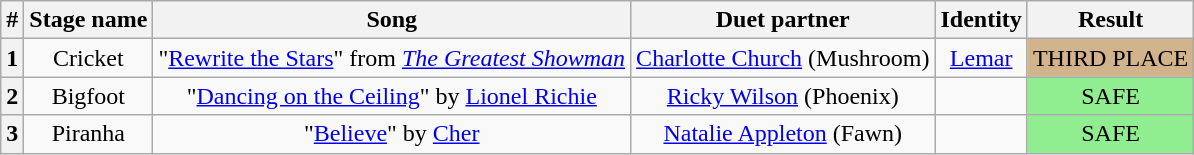<table class="wikitable plainrowheaders" style="text-align: center;">
<tr>
<th>#</th>
<th>Stage name</th>
<th>Song</th>
<th>Duet partner</th>
<th>Identity</th>
<th>Result</th>
</tr>
<tr>
<th>1</th>
<td>Cricket</td>
<td>"<a href='#'>Rewrite the Stars</a>" from <em><a href='#'>The Greatest Showman</a></em></td>
<td><a href='#'>Charlotte Church</a> (Mushroom)</td>
<td><a href='#'>Lemar</a></td>
<td bgcolor=tan>THIRD PLACE</td>
</tr>
<tr>
<th>2</th>
<td>Bigfoot</td>
<td>"<a href='#'>Dancing on the Ceiling</a>" by <a href='#'>Lionel Richie</a></td>
<td><a href='#'>Ricky Wilson</a> (Phoenix)</td>
<td></td>
<td bgcolor="lightgreen">SAFE</td>
</tr>
<tr>
<th>3</th>
<td>Piranha</td>
<td>"<a href='#'>Believe</a>" by <a href='#'>Cher</a></td>
<td><a href='#'>Natalie Appleton</a> (Fawn)</td>
<td></td>
<td bgcolor="lightgreen">SAFE</td>
</tr>
</table>
